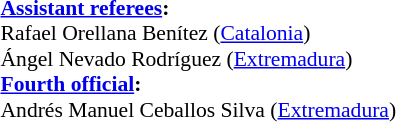<table width=50% style="font-size: 90%">
<tr>
<td><br><strong><a href='#'>Assistant referees</a>:</strong>
<br>Rafael Orellana Benítez (<a href='#'>Catalonia</a>)
<br>Ángel Nevado Rodríguez (<a href='#'>Extremadura</a>)
<br><strong><a href='#'>Fourth official</a>:</strong>
<br>Andrés Manuel Ceballos Silva (<a href='#'>Extremadura</a>)</td>
</tr>
</table>
